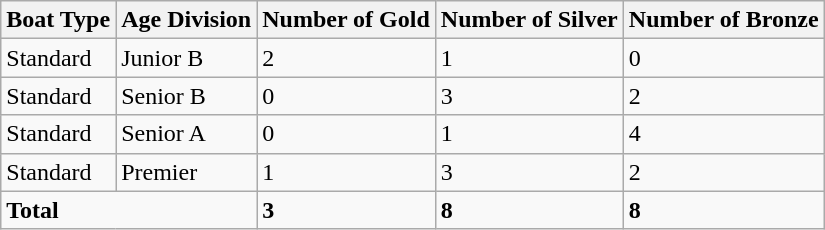<table class="wikitable sortable">
<tr>
<th>Boat Type</th>
<th>Age Division</th>
<th>Number of Gold</th>
<th>Number of Silver</th>
<th>Number of Bronze</th>
</tr>
<tr>
<td>Standard</td>
<td>Junior B</td>
<td>2</td>
<td>1</td>
<td>0</td>
</tr>
<tr>
<td>Standard</td>
<td>Senior B</td>
<td>0</td>
<td>3</td>
<td>2</td>
</tr>
<tr>
<td>Standard</td>
<td>Senior A</td>
<td>0</td>
<td>1</td>
<td>4</td>
</tr>
<tr>
<td>Standard</td>
<td>Premier</td>
<td>1</td>
<td>3</td>
<td>2</td>
</tr>
<tr>
<td colspan="2"><strong>Total</strong></td>
<td><strong>3</strong></td>
<td><strong>8</strong></td>
<td><strong>8</strong></td>
</tr>
</table>
